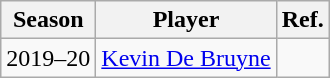<table class="wikitable">
<tr>
<th>Season</th>
<th>Player</th>
<th>Ref.</th>
</tr>
<tr>
<td>2019–20</td>
<td> <a href='#'>Kevin De Bruyne</a></td>
<td></td>
</tr>
</table>
